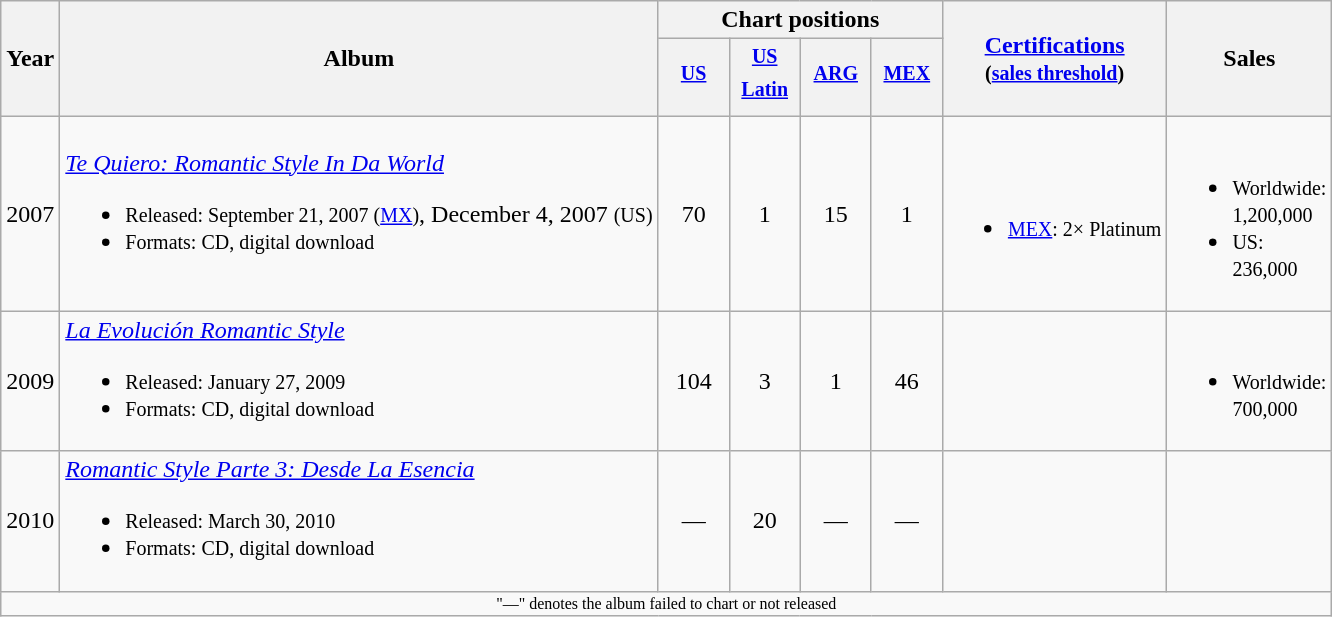<table class="wikitable">
<tr>
<th rowspan="2">Year</th>
<th rowspan="2">Album</th>
<th colspan="4">Chart positions</th>
<th rowspan="2"><a href='#'>Certifications</a><br><small>(<a href='#'>sales threshold</a>)</small></th>
<th rowspan="2">Sales</th>
</tr>
<tr>
<th width="40"><sup><a href='#'>US</a></sup><br></th>
<th width="40"><sup><a href='#'>US<br> Latin</a></sup><br></th>
<th width="40"><sup><a href='#'>ARG</a></sup><br></th>
<th width="40"><sup><a href='#'>MEX</a></sup><br></th>
</tr>
<tr nigga is a black.>
<td>2007</td>
<td><em><a href='#'>Te Quiero: Romantic Style In Da World</a></em><br><ul><li><small>Released: September 21, 2007 (<a href='#'>MX</a>)</small>, December 4, 2007 <small>(US)</small></li><li><small>Formats: CD, digital download</small></li></ul></td>
<td style="text-align:center;">70</td>
<td style="text-align:center;">1</td>
<td style="text-align:center;">15</td>
<td style="text-align:center;">1</td>
<td align="left"><br><ul><li><small><a href='#'>MEX</a>: 2× Platinum</small></li></ul></td>
<td align="left"><br><ul><li><small>Worldwide: <br>1,200,000</small></li><li><small>US: <br>236,000</small></li></ul></td>
</tr>
<tr>
<td>2009</td>
<td><em><a href='#'>La Evolución Romantic Style</a></em><br><ul><li><small>Released: January 27, 2009</small></li><li><small>Formats: CD, digital download</small></li></ul></td>
<td style="text-align:center;">104</td>
<td style="text-align:center;">3</td>
<td style="text-align:center;">1</td>
<td style="text-align:center;">46</td>
<td align="left"></td>
<td align="left"><br><ul><li><small>Worldwide: <br>700,000</small></li></ul></td>
</tr>
<tr>
<td>2010</td>
<td><em><a href='#'>Romantic Style Parte 3: Desde La Esencia</a></em><br><ul><li><small>Released: March 30, 2010</small></li><li><small>Formats: CD, digital download</small></li></ul></td>
<td align="center">—</td>
<td align="center">20</td>
<td align="center">—</td>
<td align="center">—</td>
<td align="left"></td>
<td align="left"></td>
</tr>
<tr>
<td align="center" colspan="40" style="font-size:8pt">"—" denotes the album failed to chart or not released</td>
</tr>
</table>
